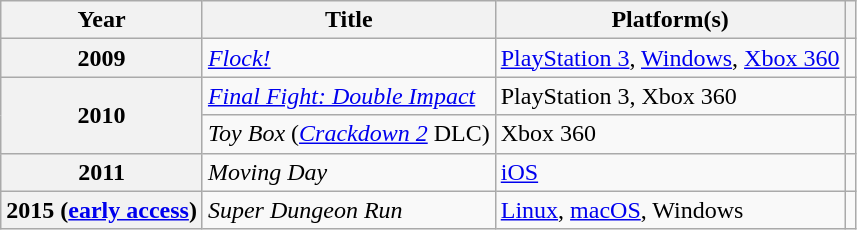<table class="wikitable sortable plainrowheaders">
<tr>
<th scope="col">Year</th>
<th scope="col">Title</th>
<th scope="col">Platform(s)</th>
<th scope="col" class="unsortable"></th>
</tr>
<tr>
<th scope="row">2009</th>
<td><em><a href='#'>Flock!</a></em></td>
<td><a href='#'>PlayStation 3</a>, <a href='#'>Windows</a>, <a href='#'>Xbox 360</a></td>
<td></td>
</tr>
<tr>
<th scope="row" rowspan="2">2010</th>
<td><em><a href='#'>Final Fight: Double Impact</a></em></td>
<td>PlayStation 3, Xbox 360</td>
<td></td>
</tr>
<tr>
<td><em>Toy Box</em> (<em><a href='#'>Crackdown 2</a></em> DLC)</td>
<td>Xbox 360</td>
<td></td>
</tr>
<tr>
<th scope="row">2011</th>
<td><em>Moving Day</em></td>
<td><a href='#'>iOS</a></td>
<td></td>
</tr>
<tr>
<th scope="row">2015 (<a href='#'>early access</a>)</th>
<td><em>Super Dungeon Run</em></td>
<td><a href='#'>Linux</a>, <a href='#'>macOS</a>, Windows</td>
<td></td>
</tr>
</table>
